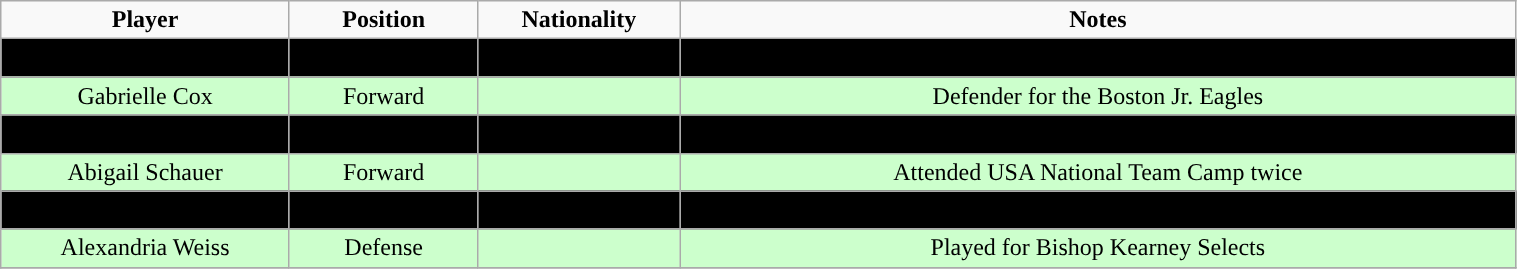<table class="wikitable" width="80%">
<tr align="center">
<td><strong>Player</strong></td>
<td><strong>Position</strong></td>
<td><strong>Nationality</strong></td>
<td><strong>Notes</strong></td>
</tr>
<tr align="center" bgcolor=" ">
<td>Aubrey Cole</td>
<td>Defense</td>
<td></td>
<td>Played with Bluewater Jr. Hawks</td>
</tr>
<tr align="center" bgcolor="#ccffcc">
<td>Gabrielle Cox</td>
<td>Forward</td>
<td></td>
<td>Defender for the Boston Jr. Eagles</td>
</tr>
<tr align="center" bgcolor=" ">
<td>Jordan Mortlock</td>
<td>Defense</td>
<td></td>
<td>Selected for Team Alberta</td>
</tr>
<tr align="center" bgcolor="#ccffcc">
<td>Abigail Schauer</td>
<td>Forward</td>
<td></td>
<td>Attended USA National Team Camp twice</td>
</tr>
<tr align="center" bgcolor=" ">
<td>Jenna Silvonen</td>
<td>Goaltender</td>
<td></td>
<td>On Silver Medal Finland Team with Emma Nuutinen</td>
</tr>
<tr align="center" bgcolor="#ccffcc">
<td>Alexandria Weiss</td>
<td>Defense</td>
<td></td>
<td>Played for Bishop Kearney Selects</td>
</tr>
<tr align="center" bgcolor=" ">
</tr>
</table>
